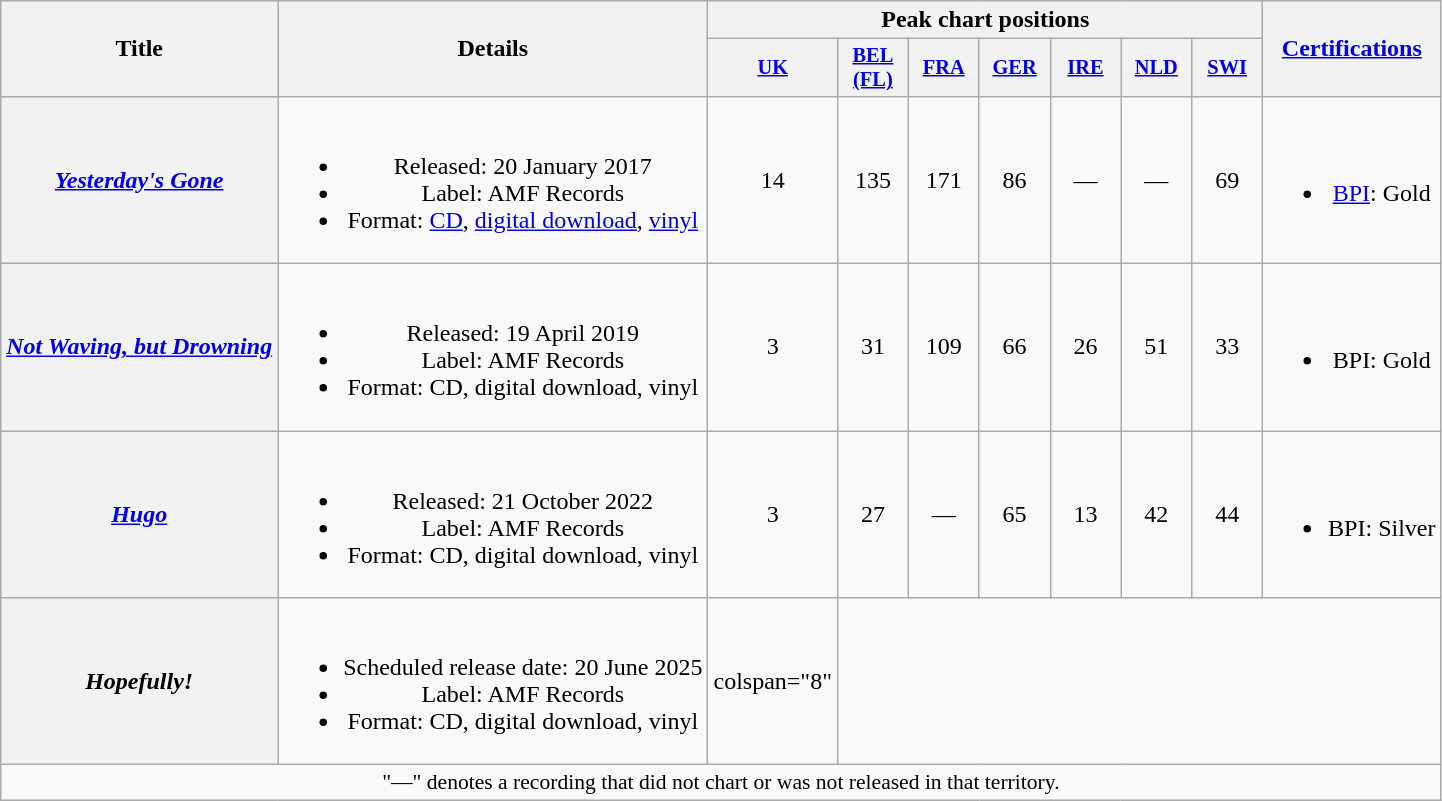<table class="wikitable plainrowheaders" style="text-align:center;">
<tr>
<th scope="col" rowspan="2">Title</th>
<th scope="col" rowspan="2">Details</th>
<th scope="col" colspan="7">Peak chart positions</th>
<th scope="col" rowspan="2"><a href='#'>Certifications</a></th>
</tr>
<tr>
<th scope="col" style="width:3em;font-size:85%;"><a href='#'>UK</a><br></th>
<th scope="col" style="width:3em;font-size:85%;"><a href='#'>BEL (FL)</a><br></th>
<th scope="col" style="width:3em;font-size:85%;"><a href='#'>FRA</a><br></th>
<th scope="col" style="width:3em;font-size:85%;"><a href='#'>GER</a><br></th>
<th scope="col" style="width:3em;font-size:85%;"><a href='#'>IRE</a><br></th>
<th scope="col" style="width:3em;font-size:85%;"><a href='#'>NLD</a><br></th>
<th scope="col" style="width:3em;font-size:85%;"><a href='#'>SWI</a><br></th>
</tr>
<tr>
<th scope="row"><em><a href='#'>Yesterday's Gone</a></em></th>
<td><br><ul><li>Released: 20 January 2017</li><li>Label: AMF Records</li><li>Format: <a href='#'>CD</a>, <a href='#'>digital download</a>, <a href='#'>vinyl</a></li></ul></td>
<td>14</td>
<td>135</td>
<td>171</td>
<td>86</td>
<td>—</td>
<td>—</td>
<td>69</td>
<td><br><ul><li><a href='#'>BPI</a>: Gold</li></ul></td>
</tr>
<tr>
<th scope="row"><em><a href='#'>Not Waving, but Drowning</a></em></th>
<td><br><ul><li>Released: 19 April 2019</li><li>Label: AMF Records</li><li>Format: CD, digital download, vinyl</li></ul></td>
<td>3</td>
<td>31</td>
<td>109</td>
<td>66</td>
<td>26</td>
<td>51</td>
<td>33</td>
<td><br><ul><li>BPI: Gold</li></ul></td>
</tr>
<tr>
<th scope="row"><em><a href='#'>Hugo</a></em></th>
<td><br><ul><li>Released: 21 October 2022</li><li>Label: AMF Records</li><li>Format: CD, digital download, vinyl</li></ul></td>
<td>3</td>
<td>27</td>
<td>—</td>
<td>65</td>
<td>13</td>
<td>42</td>
<td>44</td>
<td><br><ul><li>BPI: Silver</li></ul></td>
</tr>
<tr>
<th scope="row"><em>Hopefully!</em></th>
<td><br><ul><li>Scheduled release date: 20 June 2025</li><li>Label: AMF Records</li><li>Format: CD, digital download, vinyl</li></ul></td>
<td>colspan="8" </td>
</tr>
<tr>
<td colspan="10" style="font-size:90%">"—" denotes a recording that did not chart or was not released in that territory.</td>
</tr>
</table>
